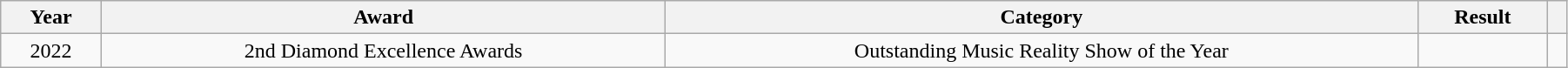<table class="wikitable" style="width:95%">
<tr>
<th scope="col">Year</th>
<th scope="col">Award</th>
<th scope="col">Category</th>
<th scope="col">Result</th>
<th scope="col" class="unsortable"></th>
</tr>
<tr>
<td style="text-align:center;">2022</td>
<td style="text-align:center;">2nd Diamond Excellence Awards</td>
<td style="text-align:center;">Outstanding Music Reality Show of the Year</td>
<td></td>
<td style="text-align:center;"></td>
</tr>
</table>
